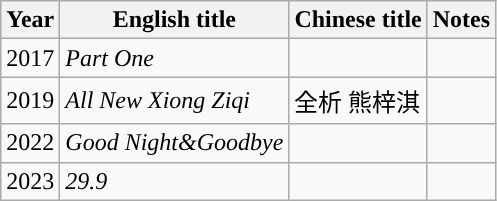<table class="wikitable sortable">
<tr>
<th>Year</th>
<th>English title</th>
<th>Chinese title</th>
<th>Notes</th>
</tr>
<tr>
<td>2017</td>
<td><em>Part One</em></td>
<td></td>
<td></td>
</tr>
<tr>
<td>2019</td>
<td><em>All New Xiong Ziqi</em></td>
<td>全析 熊梓淇</td>
<td></td>
</tr>
<tr>
<td>2022</td>
<td><em>Good Night&Goodbye</em></td>
<td></td>
<td></td>
</tr>
<tr>
<td>2023</td>
<td><em>29.9</em></td>
<td></td>
<td></td>
</tr>
</table>
